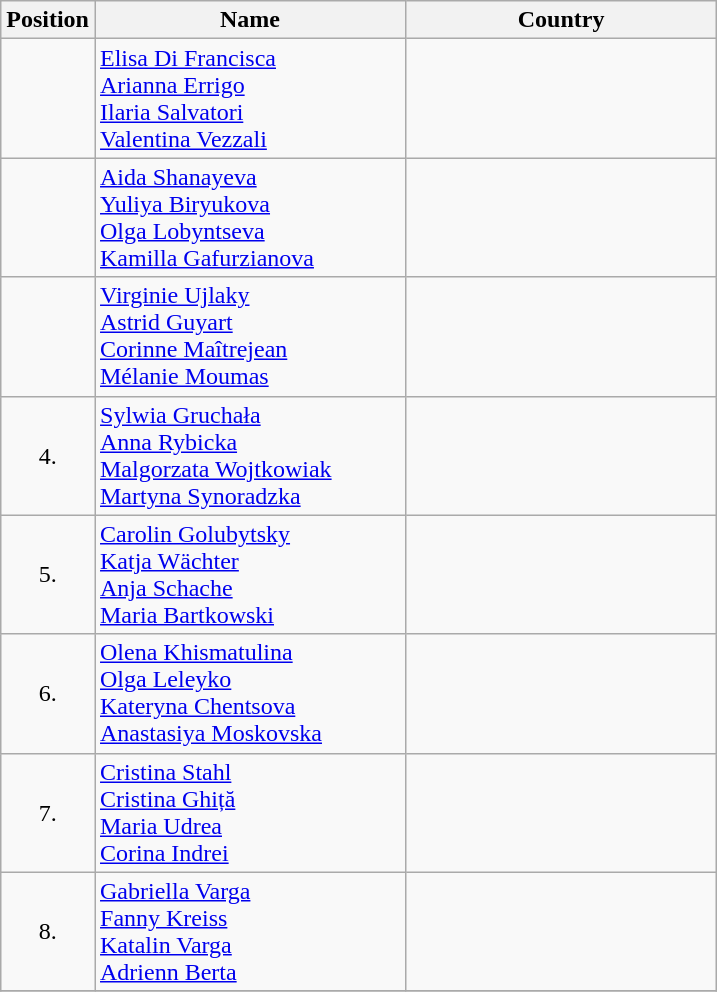<table class="wikitable">
<tr>
<th width="20">Position</th>
<th width="200">Name</th>
<th width="200">Country</th>
</tr>
<tr>
<td align="center"></td>
<td><a href='#'>Elisa Di Francisca</a><br><a href='#'>Arianna Errigo</a><br><a href='#'>Ilaria Salvatori</a><br><a href='#'>Valentina Vezzali</a></td>
<td></td>
</tr>
<tr>
<td align="center"></td>
<td><a href='#'>Aida Shanayeva</a><br><a href='#'>Yuliya Biryukova</a><br><a href='#'>Olga Lobyntseva</a><br><a href='#'>Kamilla Gafurzianova</a></td>
<td></td>
</tr>
<tr>
<td align="center"></td>
<td><a href='#'>Virginie Ujlaky</a><br> <a href='#'>Astrid Guyart</a><br><a href='#'>Corinne Maîtrejean</a><br><a href='#'>Mélanie Moumas</a></td>
<td></td>
</tr>
<tr>
<td align="center">4.</td>
<td><a href='#'>Sylwia Gruchała</a><br><a href='#'>Anna Rybicka</a><br><a href='#'>Malgorzata Wojtkowiak</a><br><a href='#'>Martyna Synoradzka</a></td>
<td></td>
</tr>
<tr>
<td align="center">5.</td>
<td><a href='#'>Carolin Golubytsky</a><br><a href='#'>Katja Wächter</a><br><a href='#'>Anja Schache</a><br><a href='#'>Maria Bartkowski</a></td>
<td></td>
</tr>
<tr>
<td align="center">6.</td>
<td><a href='#'>Olena Khismatulina</a><br><a href='#'>Olga Leleyko</a><br><a href='#'>Kateryna Chentsova</a><br><a href='#'>Anastasiya Moskovska</a></td>
<td></td>
</tr>
<tr>
<td align="center">7.</td>
<td><a href='#'>Cristina Stahl</a><br><a href='#'>Cristina Ghiță</a><br><a href='#'>Maria Udrea</a><br><a href='#'>Corina Indrei</a></td>
<td></td>
</tr>
<tr>
<td align="center">8.</td>
<td><a href='#'>Gabriella Varga</a><br><a href='#'>Fanny Kreiss</a><br><a href='#'>Katalin Varga</a><br><a href='#'>Adrienn Berta</a></td>
<td></td>
</tr>
<tr>
</tr>
</table>
